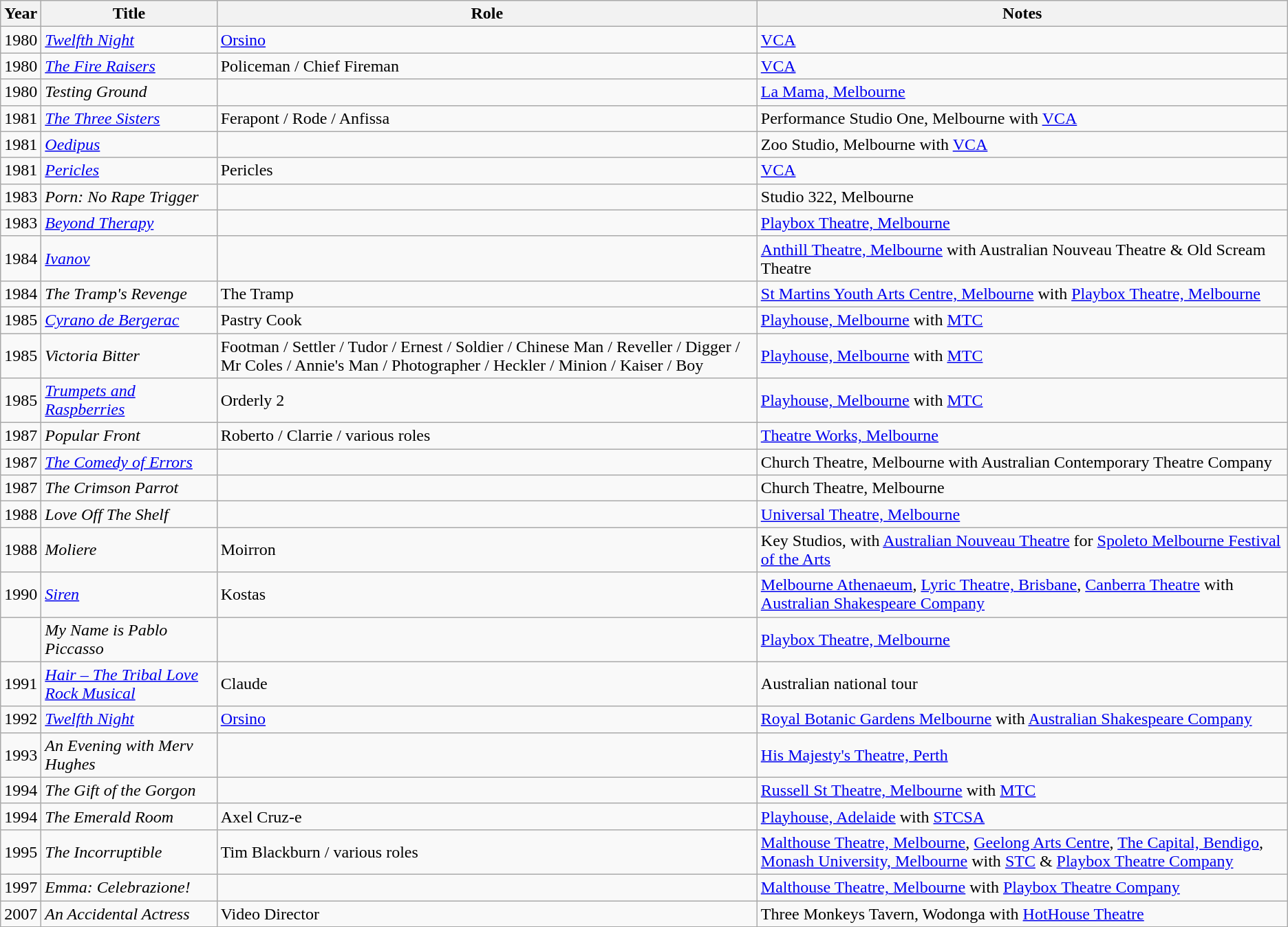<table class=wikitable>
<tr>
<th>Year</th>
<th>Title</th>
<th>Role</th>
<th>Notes</th>
</tr>
<tr>
<td>1980</td>
<td><em><a href='#'>Twelfth Night</a></em></td>
<td><a href='#'>Orsino</a></td>
<td><a href='#'>VCA</a></td>
</tr>
<tr>
<td>1980</td>
<td><em><a href='#'>The Fire Raisers</a></em></td>
<td>Policeman / Chief Fireman</td>
<td><a href='#'>VCA</a></td>
</tr>
<tr>
<td>1980</td>
<td><em>Testing Ground</em></td>
<td></td>
<td><a href='#'>La Mama, Melbourne</a></td>
</tr>
<tr>
<td>1981</td>
<td><em><a href='#'>The Three Sisters</a></em></td>
<td>Ferapont / Rode / Anfissa</td>
<td>Performance Studio One, Melbourne with <a href='#'>VCA</a></td>
</tr>
<tr>
<td>1981</td>
<td><em><a href='#'>Oedipus</a></em></td>
<td></td>
<td>Zoo Studio, Melbourne with <a href='#'>VCA</a></td>
</tr>
<tr>
<td>1981</td>
<td><em><a href='#'>Pericles</a></em></td>
<td>Pericles</td>
<td><a href='#'>VCA</a></td>
</tr>
<tr>
<td>1983</td>
<td><em>Porn: No Rape Trigger</em></td>
<td></td>
<td>Studio 322, Melbourne</td>
</tr>
<tr>
<td>1983</td>
<td><em><a href='#'>Beyond Therapy</a></em></td>
<td></td>
<td><a href='#'>Playbox Theatre, Melbourne</a></td>
</tr>
<tr>
<td>1984</td>
<td><em><a href='#'>Ivanov</a></em></td>
<td></td>
<td><a href='#'>Anthill Theatre, Melbourne</a> with Australian Nouveau Theatre & Old Scream Theatre</td>
</tr>
<tr>
<td>1984</td>
<td><em>The Tramp's Revenge</em></td>
<td>The Tramp</td>
<td><a href='#'>St Martins Youth Arts Centre, Melbourne</a> with <a href='#'>Playbox Theatre, Melbourne</a></td>
</tr>
<tr>
<td>1985</td>
<td><em><a href='#'>Cyrano de Bergerac</a></em></td>
<td>Pastry Cook</td>
<td><a href='#'>Playhouse, Melbourne</a> with <a href='#'>MTC</a></td>
</tr>
<tr>
<td>1985</td>
<td><em>Victoria Bitter</em></td>
<td>Footman / Settler / Tudor / Ernest / Soldier / Chinese Man / Reveller / Digger / Mr Coles / Annie's Man / Photographer / Heckler / Minion / Kaiser / Boy</td>
<td><a href='#'>Playhouse, Melbourne</a> with <a href='#'>MTC</a></td>
</tr>
<tr>
<td>1985</td>
<td><em><a href='#'>Trumpets and Raspberries</a></em></td>
<td>Orderly 2</td>
<td><a href='#'>Playhouse, Melbourne</a> with <a href='#'>MTC</a></td>
</tr>
<tr>
<td>1987</td>
<td><em>Popular Front</em></td>
<td>Roberto / Clarrie / various roles</td>
<td><a href='#'>Theatre Works, Melbourne</a></td>
</tr>
<tr>
<td>1987</td>
<td><em><a href='#'>The Comedy of Errors</a></em></td>
<td></td>
<td>Church Theatre, Melbourne with Australian Contemporary Theatre Company</td>
</tr>
<tr>
<td>1987</td>
<td><em>The Crimson Parrot</em></td>
<td></td>
<td>Church Theatre, Melbourne</td>
</tr>
<tr>
<td>1988</td>
<td><em>Love Off The Shelf</em></td>
<td></td>
<td><a href='#'>Universal Theatre, Melbourne</a></td>
</tr>
<tr>
<td>1988</td>
<td><em>Moliere</em></td>
<td>Moirron</td>
<td>Key Studios, with <a href='#'>Australian Nouveau Theatre</a> for <a href='#'>Spoleto Melbourne Festival of the Arts</a></td>
</tr>
<tr>
<td>1990</td>
<td><em><a href='#'>Siren</a></em></td>
<td>Kostas</td>
<td><a href='#'>Melbourne Athenaeum</a>, <a href='#'>Lyric Theatre, Brisbane</a>, <a href='#'>Canberra Theatre</a> with <a href='#'>Australian Shakespeare Company</a></td>
</tr>
<tr>
<td></td>
<td><em>My Name is Pablo Piccasso</em></td>
<td></td>
<td><a href='#'>Playbox Theatre, Melbourne</a></td>
</tr>
<tr>
<td>1991</td>
<td><em><a href='#'>Hair – The Tribal Love Rock Musical</a></em></td>
<td>Claude</td>
<td>Australian national tour</td>
</tr>
<tr>
<td>1992</td>
<td><em><a href='#'>Twelfth Night</a></em></td>
<td><a href='#'>Orsino</a></td>
<td><a href='#'>Royal Botanic Gardens Melbourne</a> with <a href='#'>Australian Shakespeare Company</a></td>
</tr>
<tr>
<td>1993</td>
<td><em>An Evening with Merv Hughes</em></td>
<td></td>
<td><a href='#'>His Majesty's Theatre, Perth</a></td>
</tr>
<tr>
<td>1994</td>
<td><em>The Gift of the Gorgon</em></td>
<td></td>
<td><a href='#'>Russell St Theatre, Melbourne</a> with <a href='#'>MTC</a></td>
</tr>
<tr>
<td>1994</td>
<td><em>The Emerald Room</em></td>
<td>Axel Cruz-e</td>
<td><a href='#'>Playhouse, Adelaide</a> with <a href='#'>STCSA</a></td>
</tr>
<tr>
<td>1995</td>
<td><em>The Incorruptible</em></td>
<td>Tim Blackburn / various roles</td>
<td><a href='#'>Malthouse Theatre, Melbourne</a>, <a href='#'>Geelong Arts Centre</a>, <a href='#'>The Capital, Bendigo</a>, <a href='#'>Monash University, Melbourne</a> with <a href='#'>STC</a> & <a href='#'>Playbox Theatre Company</a></td>
</tr>
<tr>
<td>1997</td>
<td><em>Emma: Celebrazione!</em></td>
<td></td>
<td><a href='#'>Malthouse Theatre, Melbourne</a> with <a href='#'>Playbox Theatre Company</a></td>
</tr>
<tr>
<td>2007</td>
<td><em>An Accidental Actress</em></td>
<td>Video Director</td>
<td>Three Monkeys Tavern, Wodonga with <a href='#'>HotHouse Theatre</a></td>
</tr>
</table>
